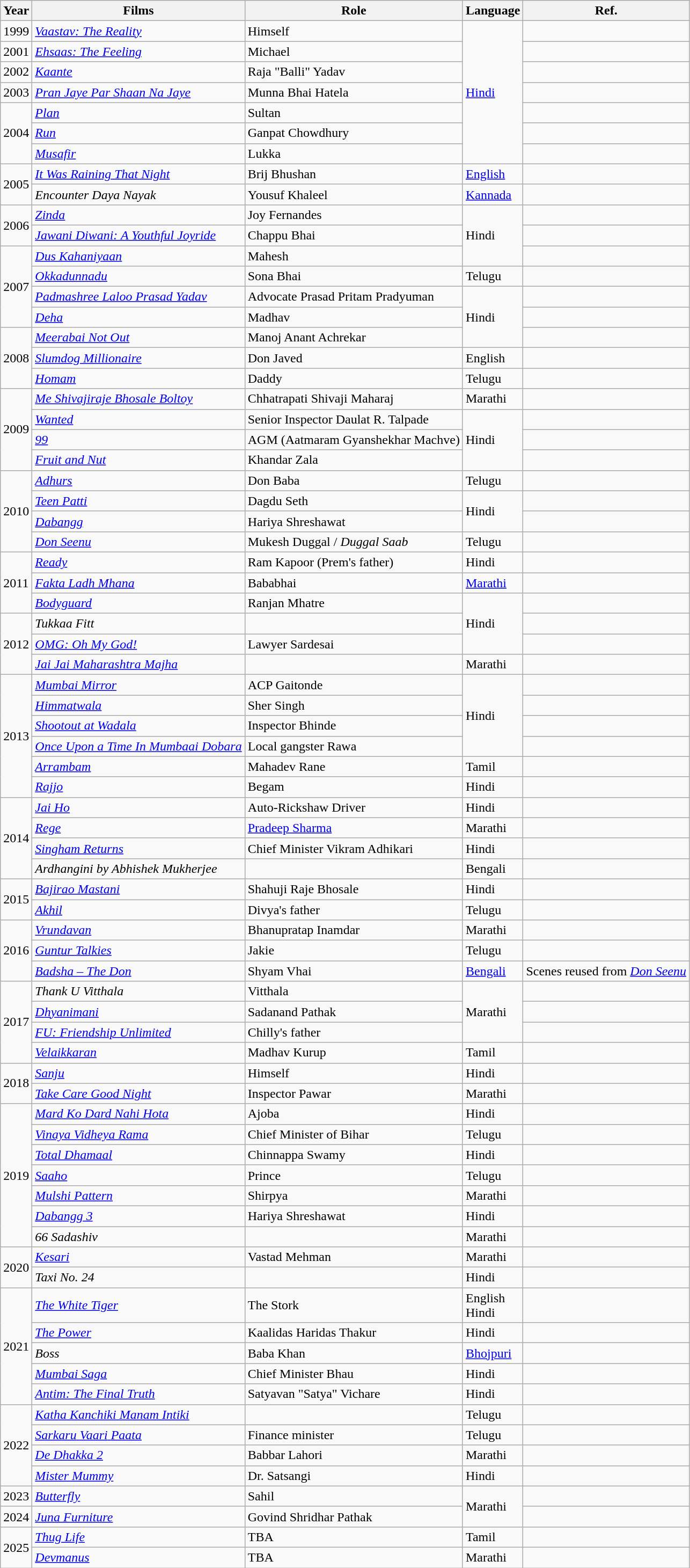<table class="wikitable sortable">
<tr>
<th>Year</th>
<th>Films</th>
<th>Role</th>
<th>Language</th>
<th>Ref.</th>
</tr>
<tr>
<td>1999</td>
<td><em><a href='#'>Vaastav: The Reality</a></em></td>
<td>Himself</td>
<td rowspan="7"><a href='#'>Hindi</a></td>
<td></td>
</tr>
<tr>
<td>2001</td>
<td><em><a href='#'>Ehsaas: The Feeling</a></em></td>
<td>Michael</td>
<td></td>
</tr>
<tr>
<td>2002</td>
<td><em><a href='#'>Kaante</a></em></td>
<td>Raja "Balli" Yadav</td>
<td></td>
</tr>
<tr>
<td>2003</td>
<td><em><a href='#'>Pran Jaye Par Shaan Na Jaye</a></em></td>
<td>Munna Bhai Hatela</td>
<td></td>
</tr>
<tr Yatra 2>
<td rowspan="3">2004</td>
<td><em><a href='#'>Plan</a></em></td>
<td>Sultan</td>
<td></td>
</tr>
<tr>
<td><em><a href='#'>Run</a></em></td>
<td>Ganpat Chowdhury</td>
<td></td>
</tr>
<tr>
<td><em><a href='#'>Musafir</a></em></td>
<td>Lukka</td>
<td></td>
</tr>
<tr>
<td rowspan="2">2005</td>
<td><em><a href='#'>It Was Raining That Night</a></em></td>
<td>Brij Bhushan</td>
<td><a href='#'>English</a></td>
<td></td>
</tr>
<tr>
<td><em>Encounter Daya Nayak</em></td>
<td>Yousuf Khaleel</td>
<td><a href='#'>Kannada</a></td>
<td></td>
</tr>
<tr>
<td rowspan="2">2006</td>
<td><em><a href='#'>Zinda</a></em></td>
<td>Joy Fernandes</td>
<td rowspan="3">Hindi</td>
<td></td>
</tr>
<tr>
<td><em><a href='#'>Jawani Diwani: A Youthful Joyride</a></em></td>
<td>Chappu Bhai</td>
<td></td>
</tr>
<tr>
<td rowspan="4">2007</td>
<td><em><a href='#'>Dus Kahaniyaan</a></em></td>
<td>Mahesh</td>
<td></td>
</tr>
<tr>
<td><em><a href='#'>Okkadunnadu</a></em></td>
<td>Sona Bhai</td>
<td>Telugu</td>
<td></td>
</tr>
<tr>
<td><em><a href='#'>Padmashree Laloo Prasad Yadav</a></em></td>
<td>Advocate Prasad Pritam Pradyuman</td>
<td rowspan="3">Hindi</td>
<td></td>
</tr>
<tr>
<td><em><a href='#'>Deha</a></em></td>
<td>Madhav</td>
<td></td>
</tr>
<tr>
<td rowspan="3">2008</td>
<td><em><a href='#'>Meerabai Not Out</a></em></td>
<td>Manoj Anant Achrekar</td>
<td></td>
</tr>
<tr>
<td><em><a href='#'>Slumdog Millionaire</a></em></td>
<td>Don Javed</td>
<td>English</td>
<td></td>
</tr>
<tr>
<td><em><a href='#'>Homam</a></em></td>
<td>Daddy</td>
<td>Telugu</td>
<td></td>
</tr>
<tr>
<td rowspan="4">2009</td>
<td><em><a href='#'>Me Shivajiraje Bhosale Boltoy</a></em></td>
<td>Chhatrapati Shivaji Maharaj</td>
<td>Marathi</td>
<td></td>
</tr>
<tr>
<td><em><a href='#'>Wanted</a></em></td>
<td>Senior Inspector Daulat R. Talpade</td>
<td rowspan="3">Hindi</td>
<td></td>
</tr>
<tr>
<td><em><a href='#'>99</a></em></td>
<td>AGM (Aatmaram Gyanshekhar Machve)</td>
<td></td>
</tr>
<tr>
<td><em><a href='#'>Fruit and Nut</a></em></td>
<td>Khandar Zala</td>
<td></td>
</tr>
<tr>
<td rowspan="4">2010</td>
<td><em><a href='#'>Adhurs</a></em></td>
<td>Don Baba</td>
<td>Telugu</td>
<td></td>
</tr>
<tr>
<td><em><a href='#'>Teen Patti</a></em></td>
<td>Dagdu Seth</td>
<td rowspan="2">Hindi</td>
<td></td>
</tr>
<tr>
<td><em><a href='#'>Dabangg</a></em></td>
<td>Hariya Shreshawat</td>
<td></td>
</tr>
<tr>
<td><em><a href='#'>Don Seenu</a></em></td>
<td>Mukesh Duggal / <em>Duggal Saab</em></td>
<td>Telugu</td>
<td></td>
</tr>
<tr>
<td rowspan="3">2011</td>
<td><em><a href='#'>Ready</a></em></td>
<td>Ram Kapoor (Prem's father)</td>
<td>Hindi</td>
<td></td>
</tr>
<tr>
<td><em><a href='#'>Fakta Ladh Mhana</a></em></td>
<td>Bababhai</td>
<td><a href='#'>Marathi</a></td>
<td></td>
</tr>
<tr>
<td><em><a href='#'>Bodyguard</a></em></td>
<td>Ranjan Mhatre</td>
<td rowspan="3">Hindi</td>
<td></td>
</tr>
<tr>
<td rowspan="3">2012</td>
<td><em>Tukkaa Fitt</em></td>
<td></td>
<td></td>
</tr>
<tr>
<td><em><a href='#'>OMG: Oh My God!</a></em></td>
<td>Lawyer Sardesai</td>
<td></td>
</tr>
<tr>
<td><em><a href='#'>Jai Jai Maharashtra Majha</a></em></td>
<td></td>
<td>Marathi</td>
<td></td>
</tr>
<tr>
<td rowspan="6">2013</td>
<td><em><a href='#'>Mumbai Mirror</a></em></td>
<td>ACP Gaitonde</td>
<td rowspan="4">Hindi</td>
<td></td>
</tr>
<tr>
<td><em><a href='#'>Himmatwala</a></em></td>
<td>Sher Singh</td>
<td></td>
</tr>
<tr>
<td><em><a href='#'>Shootout at Wadala</a></em></td>
<td>Inspector Bhinde</td>
<td></td>
</tr>
<tr>
<td><em><a href='#'>Once Upon a Time In Mumbaai Dobara</a></em></td>
<td>Local gangster Rawa</td>
<td></td>
</tr>
<tr>
<td><em><a href='#'>Arrambam</a></em></td>
<td>Mahadev Rane</td>
<td>Tamil</td>
<td></td>
</tr>
<tr>
<td><em><a href='#'>Rajjo</a></em></td>
<td>Begam</td>
<td>Hindi</td>
<td></td>
</tr>
<tr>
<td rowspan="4">2014</td>
<td><em><a href='#'>Jai Ho</a></em></td>
<td>Auto-Rickshaw Driver</td>
<td>Hindi</td>
<td></td>
</tr>
<tr>
<td><em><a href='#'>Rege</a></em></td>
<td><a href='#'>Pradeep Sharma</a></td>
<td>Marathi</td>
<td></td>
</tr>
<tr>
<td><em><a href='#'>Singham Returns</a></em></td>
<td>Chief Minister Vikram Adhikari</td>
<td>Hindi</td>
<td></td>
</tr>
<tr>
<td><em>Ardhangini by Abhishek Mukherjee</em></td>
<td></td>
<td>Bengali</td>
<td></td>
</tr>
<tr>
<td rowspan="2">2015</td>
<td><em><a href='#'>Bajirao Mastani</a></em></td>
<td>Shahuji Raje Bhosale</td>
<td>Hindi</td>
<td></td>
</tr>
<tr>
<td><em><a href='#'>Akhil</a></em></td>
<td>Divya's father</td>
<td>Telugu</td>
<td></td>
</tr>
<tr>
<td rowspan="3">2016</td>
<td><em><a href='#'>Vrundavan</a></em></td>
<td>Bhanupratap Inamdar</td>
<td>Marathi</td>
<td></td>
</tr>
<tr>
<td><em><a href='#'>Guntur Talkies</a></em></td>
<td>Jakie</td>
<td>Telugu</td>
<td></td>
</tr>
<tr>
<td><em><a href='#'>Badsha – The Don</a></em></td>
<td>Shyam Vhai</td>
<td><a href='#'>Bengali</a></td>
<td>Scenes reused from <em><a href='#'>Don Seenu</a></em></td>
</tr>
<tr>
<td rowspan="4">2017</td>
<td><em>Thank U Vitthala</em></td>
<td>Vitthala</td>
<td Rowspan ="3">Marathi</td>
<td></td>
</tr>
<tr>
<td><em><a href='#'>Dhyanimani</a></em></td>
<td>Sadanand Pathak</td>
<td></td>
</tr>
<tr>
<td><em><a href='#'>FU: Friendship Unlimited</a></em></td>
<td>Chilly's father</td>
<td></td>
</tr>
<tr>
<td><em><a href='#'>Velaikkaran</a></em></td>
<td>Madhav Kurup</td>
<td>Tamil</td>
<td></td>
</tr>
<tr>
<td rowspan="2">2018</td>
<td><em><a href='#'>Sanju</a> </em></td>
<td>Himself</td>
<td>Hindi</td>
<td></td>
</tr>
<tr>
<td><em><a href='#'>Take Care Good Night</a></em></td>
<td>Inspector Pawar</td>
<td>Marathi</td>
<td></td>
</tr>
<tr>
<td rowspan="7">2019</td>
<td><em><a href='#'>Mard Ko Dard Nahi Hota</a></em></td>
<td>Ajoba</td>
<td>Hindi</td>
<td></td>
</tr>
<tr>
<td><em><a href='#'>Vinaya Vidheya Rama</a></em></td>
<td>Chief Minister of Bihar</td>
<td>Telugu</td>
<td></td>
</tr>
<tr>
<td><em><a href='#'>Total Dhamaal</a> </em></td>
<td>Chinnappa Swamy</td>
<td>Hindi</td>
<td></td>
</tr>
<tr>
<td><em><a href='#'>Saaho</a> </em></td>
<td>Prince</td>
<td>Telugu</td>
<td></td>
</tr>
<tr>
<td><em><a href='#'>Mulshi Pattern</a></em></td>
<td>Shirpya</td>
<td>Marathi</td>
<td></td>
</tr>
<tr>
<td><em><a href='#'>Dabangg 3</a></em></td>
<td>Hariya Shreshawat</td>
<td>Hindi</td>
<td></td>
</tr>
<tr>
<td><em>66 Sadashiv</em></td>
<td></td>
<td>Marathi</td>
<td></td>
</tr>
<tr>
<td rowspan="2">2020</td>
<td><em><a href='#'>Kesari</a></em></td>
<td>Vastad Mehman</td>
<td>Marathi</td>
<td></td>
</tr>
<tr>
<td><em>Taxi No. 24</em></td>
<td></td>
<td>Hindi</td>
<td></td>
</tr>
<tr>
<td rowspan="5">2021</td>
<td><a href='#'><em>The White Tiger</em></a></td>
<td>The Stork</td>
<td>English<br>Hindi</td>
<td></td>
</tr>
<tr>
<td><a href='#'><em>The Power</em></a></td>
<td>Kaalidas Haridas Thakur</td>
<td>Hindi</td>
<td></td>
</tr>
<tr>
<td><em>Boss</em></td>
<td>Baba Khan</td>
<td><a href='#'>Bhojpuri</a></td>
<td></td>
</tr>
<tr>
<td><em><a href='#'>Mumbai Saga</a></em></td>
<td>Chief Minister Bhau</td>
<td>Hindi</td>
<td></td>
</tr>
<tr>
<td><em><a href='#'>Antim: The Final Truth</a></em></td>
<td>Satyavan "Satya" Vichare</td>
<td>Hindi</td>
<td></td>
</tr>
<tr>
<td rowspan="4">2022</td>
<td><em><a href='#'>Katha Kanchiki Manam Intiki</a></em></td>
<td></td>
<td>Telugu</td>
<td></td>
</tr>
<tr>
<td><a href='#'><em>Sarkaru</em> <em>Vaari</em> <em>Paata</em></a></td>
<td>Finance minister</td>
<td>Telugu</td>
<td></td>
</tr>
<tr>
<td><em><a href='#'>De Dhakka 2</a></em></td>
<td>Babbar Lahori</td>
<td>Marathi</td>
<td></td>
</tr>
<tr>
<td><em><a href='#'>Mister Mummy</a></em></td>
<td>Dr. Satsangi</td>
<td>Hindi</td>
<td></td>
</tr>
<tr>
<td>2023</td>
<td><em><a href='#'>Butterfly</a></em></td>
<td>Sahil</td>
<td rowspan="2">Marathi</td>
<td></td>
</tr>
<tr>
<td>2024</td>
<td><em><a href='#'>Juna Furniture</a></em></td>
<td>Govind Shridhar Pathak</td>
</tr>
<tr>
<td rowspan="2">2025</td>
<td><em><a href='#'>Thug Life</a></em></td>
<td>TBA</td>
<td>Tamil</td>
<td></td>
</tr>
<tr>
<td><em><a href='#'>Devmanus</a></em></td>
<td>TBA</td>
<td>Marathi</td>
<td></td>
</tr>
</table>
